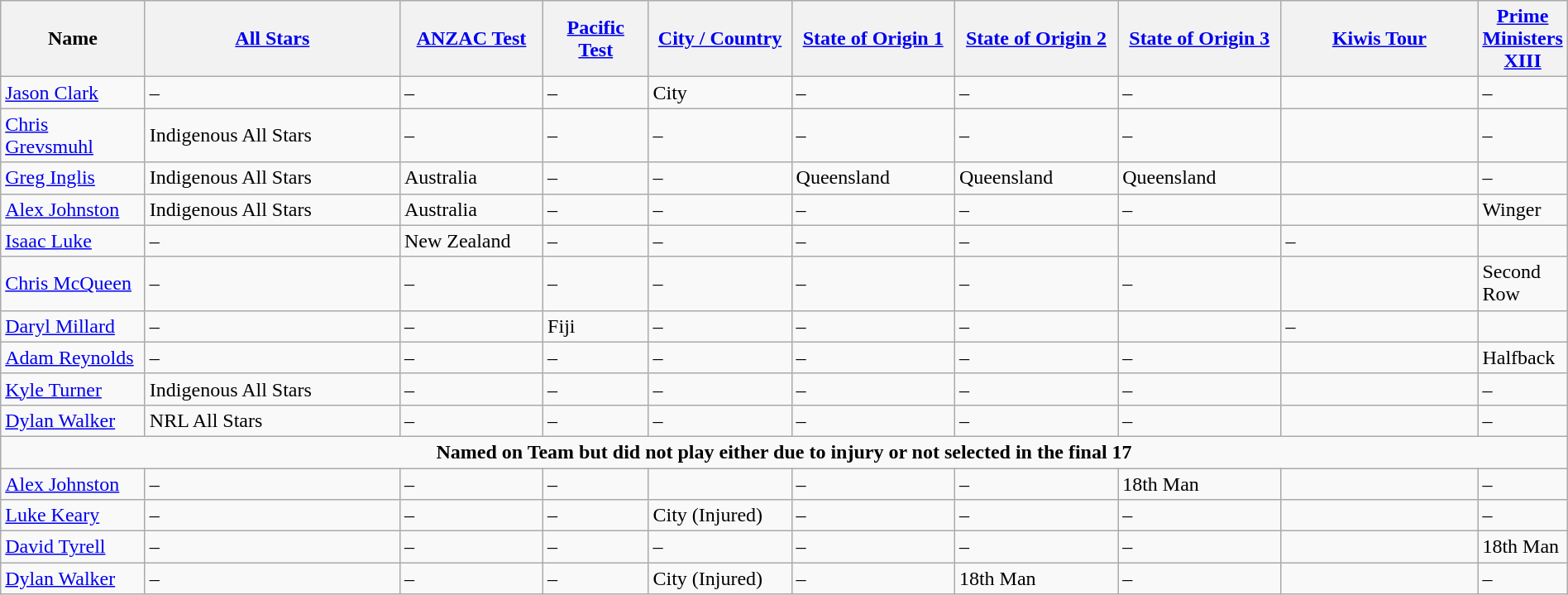<table class="wikitable" style="width:100%;">
<tr style="background:#FFF;">
<th style="width:7em">Name</th>
<th style="width:13em"><a href='#'>All Stars</a></th>
<th style="width:7em"><a href='#'>ANZAC Test</a></th>
<th style="width:5em"><a href='#'>Pacific Test</a></th>
<th style="width:7em"><a href='#'>City / Country</a></th>
<th style="width:8em"><a href='#'>State of Origin 1</a></th>
<th style="width:8em"><a href='#'>State of Origin 2</a></th>
<th style="width:8em"><a href='#'>State of Origin 3</a></th>
<th style="width:10em"><a href='#'>Kiwis Tour</a></th>
<th><a href='#'>Prime Ministers XIII</a></th>
</tr>
<tr>
<td><a href='#'>Jason Clark</a></td>
<td>–</td>
<td>–</td>
<td>–</td>
<td>City </td>
<td>–</td>
<td>–</td>
<td>–</td>
<td></td>
<td>–</td>
</tr>
<tr>
<td><a href='#'>Chris Grevsmuhl</a></td>
<td>Indigenous All Stars</td>
<td>–</td>
<td>–</td>
<td>–</td>
<td>–</td>
<td>–</td>
<td>–</td>
<td></td>
<td>–</td>
</tr>
<tr>
<td><a href='#'>Greg Inglis</a></td>
<td>Indigenous All Stars </td>
<td>Australia </td>
<td>–</td>
<td>–</td>
<td>Queensland</td>
<td>Queensland</td>
<td>Queensland</td>
<td></td>
<td>–</td>
</tr>
<tr>
<td><a href='#'>Alex Johnston</a></td>
<td>Indigenous All Stars </td>
<td>Australia </td>
<td>–</td>
<td>–</td>
<td>–</td>
<td>–</td>
<td>–</td>
<td></td>
<td>Winger </td>
</tr>
<tr>
<td><a href='#'>Isaac Luke</a></td>
<td>–</td>
<td>New Zealand </td>
<td>–</td>
<td>–</td>
<td>–</td>
<td>–</td>
<td></td>
<td>–</td>
<td></td>
</tr>
<tr>
<td><a href='#'>Chris McQueen</a></td>
<td>–</td>
<td>–</td>
<td>–</td>
<td>–</td>
<td>–</td>
<td>–</td>
<td>–</td>
<td></td>
<td>Second Row </td>
</tr>
<tr>
<td><a href='#'>Daryl Millard</a></td>
<td>–</td>
<td>–</td>
<td>Fiji </td>
<td>–</td>
<td>–</td>
<td>–</td>
<td></td>
<td>–</td>
<td></td>
</tr>
<tr>
<td><a href='#'>Adam Reynolds</a></td>
<td>–</td>
<td>–</td>
<td>–</td>
<td>–</td>
<td>–</td>
<td>–</td>
<td>–</td>
<td></td>
<td>Halfback </td>
</tr>
<tr>
<td><a href='#'>Kyle Turner</a></td>
<td>Indigenous All Stars </td>
<td>–</td>
<td>–</td>
<td>–</td>
<td>–</td>
<td>–</td>
<td>–</td>
<td></td>
<td>–</td>
</tr>
<tr>
<td><a href='#'>Dylan Walker</a></td>
<td>NRL All Stars </td>
<td>–</td>
<td>–</td>
<td>–</td>
<td>–</td>
<td>–</td>
<td>–</td>
<td></td>
<td>–</td>
</tr>
<tr>
<td colspan="10" style="text-align: center;"><strong>Named on Team but did not play either due to injury or not selected in the final 17</strong></td>
</tr>
<tr>
<td><a href='#'>Alex Johnston</a></td>
<td>–</td>
<td>–</td>
<td>–</td>
<td></td>
<td>–</td>
<td>–</td>
<td>18th Man</td>
<td></td>
<td>–</td>
</tr>
<tr>
<td><a href='#'>Luke Keary</a></td>
<td>–</td>
<td>–</td>
<td>–</td>
<td>City (Injured) </td>
<td>–</td>
<td>–</td>
<td>–</td>
<td></td>
<td>–</td>
</tr>
<tr>
<td><a href='#'>David Tyrell</a></td>
<td>–</td>
<td>–</td>
<td>–</td>
<td>–</td>
<td>–</td>
<td>–</td>
<td>–</td>
<td></td>
<td>18th Man </td>
</tr>
<tr>
<td><a href='#'>Dylan Walker</a></td>
<td>–</td>
<td>–</td>
<td>–</td>
<td>City (Injured) </td>
<td>–</td>
<td>18th Man</td>
<td>–</td>
<td></td>
<td>–</td>
</tr>
</table>
